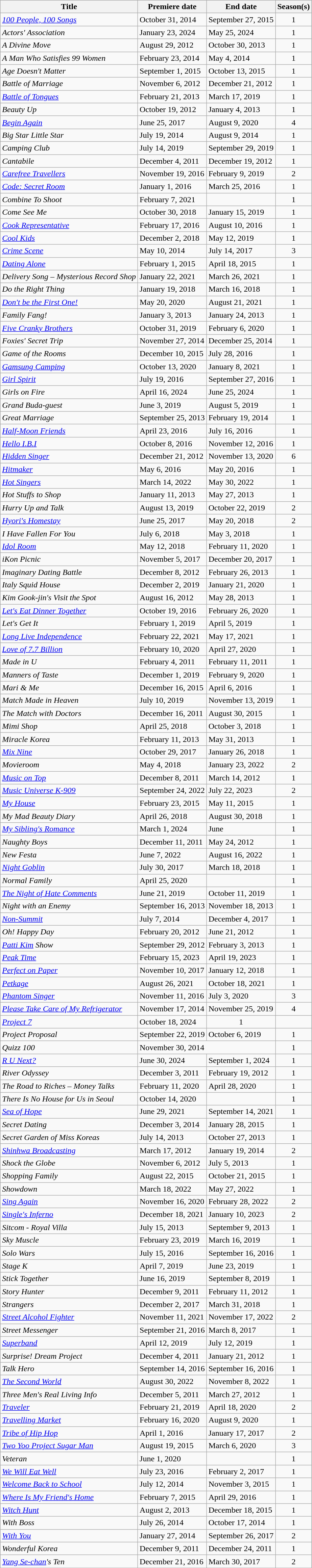<table class="wikitable">
<tr>
<th>Title</th>
<th>Premiere date</th>
<th>End date</th>
<th>Season(s)</th>
</tr>
<tr>
<td><em><a href='#'>100 People, 100 Songs</a></em></td>
<td>October 31, 2014</td>
<td>September 27, 2015</td>
<td style="text-align:center">1</td>
</tr>
<tr>
<td><em>Actors' Association</em></td>
<td>January 23, 2024</td>
<td>May 25, 2024</td>
<td style="text-align:center">1</td>
</tr>
<tr>
<td><em>A Divine Move</em></td>
<td>August 29, 2012</td>
<td>October 30, 2013</td>
<td style="text-align:center">1</td>
</tr>
<tr>
<td><em>A Man Who Satisfies 99 Women</em></td>
<td>February 23, 2014</td>
<td>May 4, 2014</td>
<td style="text-align:center">1</td>
</tr>
<tr>
<td><em>Age Doesn't Matter</em></td>
<td>September 1, 2015</td>
<td>October 13, 2015</td>
<td style="text-align:center">1</td>
</tr>
<tr>
<td><em>Battle of Marriage</em></td>
<td>November 6, 2012</td>
<td>December 21, 2012</td>
<td style="text-align:center">1</td>
</tr>
<tr>
<td><em><a href='#'>Battle of Tongues</a></em></td>
<td>February 21, 2013</td>
<td>March 17, 2019</td>
<td style="text-align:center">1</td>
</tr>
<tr>
<td><em>Beauty Up</em></td>
<td>October 19, 2012</td>
<td>January 4, 2013</td>
<td style="text-align:center">1</td>
</tr>
<tr>
<td><em><a href='#'>Begin Again</a></em></td>
<td>June 25, 2017</td>
<td>August 9, 2020</td>
<td style="text-align:center">4</td>
</tr>
<tr>
<td><em>Big Star Little Star</em></td>
<td>July 19, 2014</td>
<td>August 9, 2014</td>
<td style="text-align:center">1</td>
</tr>
<tr>
<td><em>Camping Club</em></td>
<td>July 14, 2019</td>
<td>September 29, 2019</td>
<td style="text-align:center">1</td>
</tr>
<tr>
<td><em>Cantabile</em></td>
<td>December 4, 2011</td>
<td>December 19, 2012</td>
<td style="text-align:center">1</td>
</tr>
<tr>
<td><em><a href='#'>Carefree Travellers</a></em></td>
<td>November 19, 2016</td>
<td>February 9, 2019</td>
<td style="text-align:center">2</td>
</tr>
<tr>
<td><em><a href='#'>Code: Secret Room</a></em></td>
<td>January 1, 2016</td>
<td>March 25, 2016</td>
<td style="text-align:center">1</td>
</tr>
<tr>
<td><em>Combine To Shoot</em></td>
<td>February 7, 2021</td>
<td></td>
<td style="text-align:center">1</td>
</tr>
<tr>
<td><em>Come See Me</em></td>
<td>October 30, 2018</td>
<td>January 15, 2019</td>
<td style="text-align:center">1</td>
</tr>
<tr>
<td><em><a href='#'>Cook Representative</a></em></td>
<td>February 17, 2016</td>
<td>August 10, 2016</td>
<td style="text-align:center">1</td>
</tr>
<tr>
<td><em><a href='#'>Cool Kids</a></em></td>
<td>December 2, 2018</td>
<td>May 12, 2019</td>
<td style="text-align:center">1</td>
</tr>
<tr>
<td><em><a href='#'>Crime Scene</a></em></td>
<td>May 10, 2014</td>
<td>July 14, 2017</td>
<td style="text-align:center">3</td>
</tr>
<tr>
<td><em><a href='#'>Dating Alone</a></em></td>
<td>February 1, 2015</td>
<td>April 18, 2015</td>
<td style="text-align:center">1</td>
</tr>
<tr>
<td><em>Delivery Song – Mysterious Record Shop</em></td>
<td>January 22, 2021</td>
<td>March 26, 2021</td>
<td style="text-align:center">1</td>
</tr>
<tr>
<td><em>Do the Right Thing</em></td>
<td>January 19, 2018</td>
<td>March 16, 2018</td>
<td style="text-align:center">1</td>
</tr>
<tr>
<td><em><a href='#'>Don't be the First One!</a></em></td>
<td>May 20, 2020</td>
<td>August 21, 2021</td>
<td style="text-align:center">1</td>
</tr>
<tr>
<td><em>Family Fang!</em></td>
<td>January 3, 2013</td>
<td>January 24, 2013</td>
<td style="text-align:center">1</td>
</tr>
<tr>
<td><em><a href='#'>Five Cranky Brothers</a></em></td>
<td>October 31, 2019</td>
<td>February 6, 2020</td>
<td style="text-align:center">1</td>
</tr>
<tr>
<td><em>Foxies' Secret Trip</em></td>
<td>November 27, 2014</td>
<td>December 25, 2014</td>
<td style="text-align:center">1</td>
</tr>
<tr>
<td><em>Game of the Rooms</em></td>
<td>December 10, 2015</td>
<td>July 28, 2016</td>
<td style="text-align:center">1</td>
</tr>
<tr>
<td><em><a href='#'>Gamsung Camping</a></em></td>
<td>October 13, 2020</td>
<td>January 8, 2021</td>
<td style="text-align:center">1</td>
</tr>
<tr>
<td><em><a href='#'>Girl Spirit</a></em></td>
<td>July 19, 2016</td>
<td>September 27, 2016</td>
<td style="text-align:center">1</td>
</tr>
<tr>
<td><em>Girls on Fire</em></td>
<td>April 16, 2024</td>
<td>June 25, 2024</td>
<td style="text-align:center">1</td>
</tr>
<tr>
<td><em>Grand Buda-guest</em></td>
<td>June 3, 2019</td>
<td>August 5, 2019</td>
<td style="text-align:center">1</td>
</tr>
<tr>
<td><em>Great Marriage</em></td>
<td>September 25, 2013</td>
<td>February 19, 2014</td>
<td style="text-align:center">1</td>
</tr>
<tr>
<td><em><a href='#'>Half-Moon Friends</a></em></td>
<td>April 23, 2016</td>
<td>July 16, 2016</td>
<td style="text-align:center">1</td>
</tr>
<tr>
<td><em><a href='#'>Hello I.B.I</a></em></td>
<td>October 8, 2016</td>
<td>November 12, 2016</td>
<td style="text-align:center">1</td>
</tr>
<tr>
<td><em><a href='#'>Hidden Singer</a></em></td>
<td>December 21, 2012</td>
<td>November 13, 2020</td>
<td style="text-align:center">6</td>
</tr>
<tr>
<td><em><a href='#'>Hitmaker</a></em></td>
<td>May 6, 2016</td>
<td>May 20, 2016</td>
<td style="text-align:center">1</td>
</tr>
<tr>
<td><em><a href='#'>Hot Singers</a></em></td>
<td>March 14, 2022</td>
<td>May 30, 2022</td>
<td style="text-align:center">1</td>
</tr>
<tr>
<td><em>Hot Stuffs to Shop</em></td>
<td>January 11, 2013</td>
<td>May 27, 2013</td>
<td style="text-align:center">1</td>
</tr>
<tr>
<td><em>Hurry Up and Talk</em></td>
<td>August 13, 2019</td>
<td>October 22, 2019</td>
<td style="text-align:center">2</td>
</tr>
<tr>
<td><em><a href='#'>Hyori's Homestay</a></em></td>
<td>June 25, 2017</td>
<td>May 20, 2018</td>
<td style="text-align:center">2</td>
</tr>
<tr>
<td><em>I Have Fallen For You</em></td>
<td>July 6, 2018</td>
<td>May 3, 2018</td>
<td style="text-align:center">1</td>
</tr>
<tr>
<td><em><a href='#'>Idol Room</a></em></td>
<td>May 12, 2018</td>
<td>February 11, 2020</td>
<td style="text-align:center">1</td>
</tr>
<tr>
<td><em>iKon Picnic</em></td>
<td>November 5, 2017</td>
<td>December 20, 2017</td>
<td style="text-align:center">1</td>
</tr>
<tr>
<td><em>Imaginary Dating Battle</em></td>
<td>December 8, 2012</td>
<td>February 26, 2013</td>
<td style="text-align:center">1</td>
</tr>
<tr>
<td><em>Italy Squid House</em></td>
<td>December 2, 2019</td>
<td>January 21, 2020</td>
<td style="text-align:center">1</td>
</tr>
<tr>
<td><em>Kim Gook-jin's Visit the Spot</em></td>
<td>August 16, 2012</td>
<td>May 28, 2013</td>
<td style="text-align:center">1</td>
</tr>
<tr>
<td><em><a href='#'>Let's Eat Dinner Together</a></em></td>
<td>October 19, 2016</td>
<td>February 26, 2020</td>
<td style="text-align:center">1</td>
</tr>
<tr>
<td><em>Let's Get It</em></td>
<td>February 1, 2019</td>
<td>April 5, 2019</td>
<td style="text-align:center">1</td>
</tr>
<tr>
<td><em><a href='#'>Long Live Independence</a></em></td>
<td>February 22, 2021</td>
<td>May 17, 2021</td>
<td style="text-align:center">1</td>
</tr>
<tr>
<td><em><a href='#'>Love of 7.7 Billion</a></em></td>
<td>February 10, 2020</td>
<td>April 27, 2020</td>
<td style="text-align:center">1</td>
</tr>
<tr>
<td><em>Made in U</em></td>
<td>February 4, 2011</td>
<td>February 11, 2011</td>
<td style="text-align:center">1</td>
</tr>
<tr>
<td><em>Manners of Taste</em></td>
<td>December 1, 2019</td>
<td>February 9, 2020</td>
<td style="text-align:center">1</td>
</tr>
<tr>
<td><em>Mari & Me</em></td>
<td>December 16, 2015</td>
<td>April 6, 2016</td>
<td style="text-align:center">1</td>
</tr>
<tr>
<td><em>Match Made in Heaven</em></td>
<td>July 10, 2019</td>
<td>November 13, 2019</td>
<td style="text-align:center">1</td>
</tr>
<tr>
<td><em>The Match with Doctors</em></td>
<td>December 16, 2011</td>
<td>August 30, 2015</td>
<td style="text-align:center">1</td>
</tr>
<tr>
<td><em>Mimi Shop</em></td>
<td>April 25, 2018</td>
<td>October 3, 2018</td>
<td style="text-align:center">1</td>
</tr>
<tr>
<td><em>Miracle Korea</em></td>
<td>February 11, 2013</td>
<td>May 31, 2013</td>
<td style="text-align:center">1</td>
</tr>
<tr>
<td><em><a href='#'>Mix Nine</a></em></td>
<td>October 29, 2017</td>
<td>January 26, 2018</td>
<td style="text-align:center">1</td>
</tr>
<tr>
<td><em>Movieroom</em></td>
<td>May 4, 2018</td>
<td>January 23, 2022</td>
<td style="text-align:center">2</td>
</tr>
<tr>
<td><em><a href='#'>Music on Top</a></em></td>
<td>December 8, 2011</td>
<td>March 14, 2012</td>
<td style="text-align:center">1</td>
</tr>
<tr>
<td><em><a href='#'>Music Universe K-909</a></em></td>
<td>September 24, 2022</td>
<td>July 22, 2023</td>
<td style="text-align:center">2</td>
</tr>
<tr>
<td><em><a href='#'>My House</a></em></td>
<td>February 23, 2015</td>
<td>May 11, 2015</td>
<td style="text-align:center">1</td>
</tr>
<tr>
<td><em>My Mad Beauty Diary</em></td>
<td>April 26, 2018</td>
<td>August 30, 2018</td>
<td style="text-align:center">1</td>
</tr>
<tr>
<td><em><a href='#'>My Sibling's Romance</a></em></td>
<td>March 1, 2024</td>
<td>June</td>
<td style="text-align:center">1</td>
</tr>
<tr>
<td><em>Naughty Boys</em></td>
<td>December 11, 2011</td>
<td>May 24, 2012</td>
<td style="text-align:center">1</td>
</tr>
<tr>
<td><em>New Festa</em></td>
<td>June 7, 2022</td>
<td>August 16, 2022</td>
<td style="text-align:center">1</td>
</tr>
<tr>
<td><em><a href='#'>Night Goblin</a></em></td>
<td>July 30, 2017</td>
<td>March 18, 2018</td>
<td style="text-align:center">1</td>
</tr>
<tr>
<td><em>Normal Family</em></td>
<td>April 25, 2020</td>
<td></td>
<td style="text-align:center">1</td>
</tr>
<tr>
<td><em><a href='#'>The Night of Hate Comments</a></em></td>
<td>June 21, 2019</td>
<td>October 11, 2019</td>
<td style="text-align:center">1</td>
</tr>
<tr>
<td><em>Night with an Enemy</em></td>
<td>September 16, 2013</td>
<td>November 18, 2013</td>
<td style="text-align:center">1</td>
</tr>
<tr>
<td><em><a href='#'>Non-Summit</a></em></td>
<td>July 7, 2014</td>
<td>December 4, 2017</td>
<td style="text-align:center">1</td>
</tr>
<tr>
<td><em>Oh! Happy Day</em></td>
<td>February 20, 2012</td>
<td>June 21, 2012</td>
<td style="text-align:center">1</td>
</tr>
<tr>
<td><em><a href='#'>Patti Kim</a> Show</em></td>
<td>September 29, 2012</td>
<td>February 3, 2013</td>
<td style="text-align:center">1</td>
</tr>
<tr>
<td><em><a href='#'>Peak Time</a></em></td>
<td>February 15, 2023</td>
<td>April 19, 2023</td>
<td style="text-align:center">1</td>
</tr>
<tr>
<td><em><a href='#'>Perfect on Paper</a></em></td>
<td>November 10, 2017</td>
<td>January 12, 2018</td>
<td style="text-align:center">1</td>
</tr>
<tr>
<td><em><a href='#'>Petkage</a></em></td>
<td>August 26, 2021</td>
<td>October 18, 2021</td>
<td style="text-align:center">1</td>
</tr>
<tr>
<td><em><a href='#'>Phantom Singer</a></em></td>
<td>November 11, 2016</td>
<td>July 3, 2020</td>
<td style="text-align:center">3</td>
</tr>
<tr>
<td><em><a href='#'>Please Take Care of My Refrigerator</a></em></td>
<td>November 17, 2014</td>
<td>November 25, 2019</td>
<td style="text-align:center">4</td>
</tr>
<tr>
<td><em><a href='#'>Project 7</a></em></td>
<td>October 18, 2024</td>
<td style="text-align:center">1</td>
</tr>
<tr>
<td><em>Project Proposal</em></td>
<td>September 22, 2019</td>
<td>October 6, 2019</td>
<td style="text-align:center">1</td>
</tr>
<tr>
<td><em>Quizz 100</em></td>
<td colspan=2>November 30, 2014</td>
<td style="text-align:center">1</td>
</tr>
<tr>
<td><em><a href='#'>R U Next?</a></em></td>
<td>June 30, 2024</td>
<td>September 1, 2024</td>
<td style="text-align:center">1</td>
</tr>
<tr>
<td><em>River Odyssey</em></td>
<td>December 3, 2011</td>
<td>February 19, 2012</td>
<td style="text-align:center">1</td>
</tr>
<tr>
<td><em>The Road to Riches – Money Talks</em></td>
<td>February 11, 2020</td>
<td>April 28, 2020</td>
<td style="text-align:center">1</td>
</tr>
<tr>
<td><em>There Is No House for Us in Seoul</em></td>
<td>October 14, 2020</td>
<td></td>
<td style="text-align:center">1</td>
</tr>
<tr>
<td><em><a href='#'>Sea of Hope</a></em></td>
<td>June 29, 2021</td>
<td>September 14, 2021</td>
<td style="text-align:center">1</td>
</tr>
<tr>
<td><em>Secret Dating</em></td>
<td>December 3, 2014</td>
<td>January 28, 2015</td>
<td style="text-align:center">1</td>
</tr>
<tr>
<td><em>Secret Garden of Miss Koreas</em></td>
<td>July 14, 2013</td>
<td>October 27, 2013</td>
<td style="text-align:center">1</td>
</tr>
<tr>
<td><em><a href='#'>Shinhwa Broadcasting</a></em></td>
<td>March 17, 2012</td>
<td>January 19, 2014</td>
<td style="text-align:center">2</td>
</tr>
<tr>
<td><em>Shock the Globe</em></td>
<td>November 6, 2012</td>
<td>July 5, 2013</td>
<td style="text-align:center">1</td>
</tr>
<tr>
<td><em>Shopping Family</em></td>
<td>August 22, 2015</td>
<td>October 21, 2015</td>
<td style="text-align:center">1</td>
</tr>
<tr>
<td><em>Showdown</em></td>
<td>March 18, 2022</td>
<td>May 27, 2022</td>
<td style="text-align:center">1</td>
</tr>
<tr>
<td><em><a href='#'>Sing Again</a></em></td>
<td>November 16, 2020</td>
<td>February 28, 2022</td>
<td style="text-align:center">2</td>
</tr>
<tr>
<td><em><a href='#'>Single's Inferno</a></em></td>
<td>December 18, 2021</td>
<td>January 10, 2023</td>
<td style="text-align:center">2</td>
</tr>
<tr>
<td><em>Sitcom - Royal Villa</em></td>
<td>July 15, 2013</td>
<td>September 9, 2013</td>
<td style="text-align:center">1</td>
</tr>
<tr>
<td><em>Sky Muscle</em></td>
<td>February 23, 2019</td>
<td>March 16, 2019</td>
<td style="text-align:center">1</td>
</tr>
<tr>
<td><em>Solo Wars</em></td>
<td>July 15, 2016</td>
<td>September 16, 2016</td>
<td style="text-align:center">1</td>
</tr>
<tr>
<td><em>Stage K</em></td>
<td>April 7, 2019</td>
<td>June 23, 2019</td>
<td style="text-align:center">1</td>
</tr>
<tr>
<td><em>Stick Together</em></td>
<td>June 16, 2019</td>
<td>September 8, 2019</td>
<td style="text-align:center">1</td>
</tr>
<tr>
<td><em>Story Hunter</em></td>
<td>December 9, 2011</td>
<td>February 11, 2012</td>
<td style="text-align:center">1</td>
</tr>
<tr>
<td><em>Strangers</em></td>
<td>December 2, 2017</td>
<td>March 31, 2018</td>
<td style="text-align:center">1</td>
</tr>
<tr>
<td><em><a href='#'>Street Alcohol Fighter</a></em></td>
<td>November 11, 2021</td>
<td>November 17, 2022</td>
<td style="text-align:center">2</td>
</tr>
<tr>
<td><em>Street Messenger</em></td>
<td>September 21, 2016</td>
<td>March 8, 2017</td>
<td style="text-align:center">1</td>
</tr>
<tr>
<td><em><a href='#'>Superband</a></em></td>
<td>April 12, 2019</td>
<td>July 12, 2019</td>
<td style="text-align:center">1</td>
</tr>
<tr>
<td><em>Surprise! Dream Project</em></td>
<td>December 4, 2011</td>
<td>January 21, 2012</td>
<td style="text-align:center">1</td>
</tr>
<tr>
<td><em>Talk Hero</em></td>
<td>September 14, 2016</td>
<td>September 16, 2016</td>
<td style="text-align:center">1</td>
</tr>
<tr>
<td><em><a href='#'>The Second World</a></em></td>
<td>August 30, 2022</td>
<td>November 8, 2022</td>
<td style="text-align:center">1</td>
</tr>
<tr>
<td><em>Three Men's Real Living Info</em></td>
<td>December 5, 2011</td>
<td>March 27, 2012</td>
<td style="text-align:center">1</td>
</tr>
<tr>
<td><em><a href='#'>Traveler</a></em></td>
<td>February 21, 2019</td>
<td>April 18, 2020</td>
<td style="text-align:center">2</td>
</tr>
<tr>
<td><em><a href='#'>Travelling Market</a></em></td>
<td>February 16, 2020</td>
<td>August 9, 2020</td>
<td style="text-align:center">1</td>
</tr>
<tr>
<td><em><a href='#'>Tribe of Hip Hop</a></em></td>
<td>April 1, 2016</td>
<td>January 17, 2017</td>
<td style="text-align:center">2</td>
</tr>
<tr>
<td><em><a href='#'>Two Yoo Project Sugar Man</a></em></td>
<td>August 19, 2015</td>
<td>March 6, 2020</td>
<td style="text-align:center">3</td>
</tr>
<tr>
<td><em>Veteran</em></td>
<td>June 1, 2020</td>
<td></td>
<td style="text-align:center">1</td>
</tr>
<tr>
<td><em><a href='#'>We Will Eat Well</a></em></td>
<td>July 23, 2016</td>
<td>February 2, 2017</td>
<td style="text-align:center">1</td>
</tr>
<tr>
<td><em><a href='#'>Welcome Back to School</a></em></td>
<td>July 12, 2014</td>
<td>November 3, 2015</td>
<td style="text-align:center">1</td>
</tr>
<tr>
<td><em><a href='#'>Where Is My Friend's Home</a></em></td>
<td>February 7, 2015</td>
<td>April 29, 2016</td>
<td style="text-align:center">1</td>
</tr>
<tr>
<td><em><a href='#'>Witch Hunt</a></em></td>
<td>August 2, 2013</td>
<td>December 18, 2015</td>
<td style="text-align:center">1</td>
</tr>
<tr>
<td><em>With Boss</em></td>
<td>July 26, 2014</td>
<td>October 17, 2014</td>
<td style="text-align:center">1</td>
</tr>
<tr>
<td><em><a href='#'>With You</a></em></td>
<td>January 27, 2014</td>
<td>September 26, 2017</td>
<td style="text-align:center">2</td>
</tr>
<tr>
<td><em>Wonderful Korea</em></td>
<td>December 9, 2011</td>
<td>December 24, 2011</td>
<td style="text-align:center">1</td>
</tr>
<tr>
<td><em><a href='#'>Yang Se-chan</a>'s Ten</em></td>
<td>December 21, 2016</td>
<td>March 30, 2017</td>
<td style="text-align:center">2</td>
</tr>
</table>
